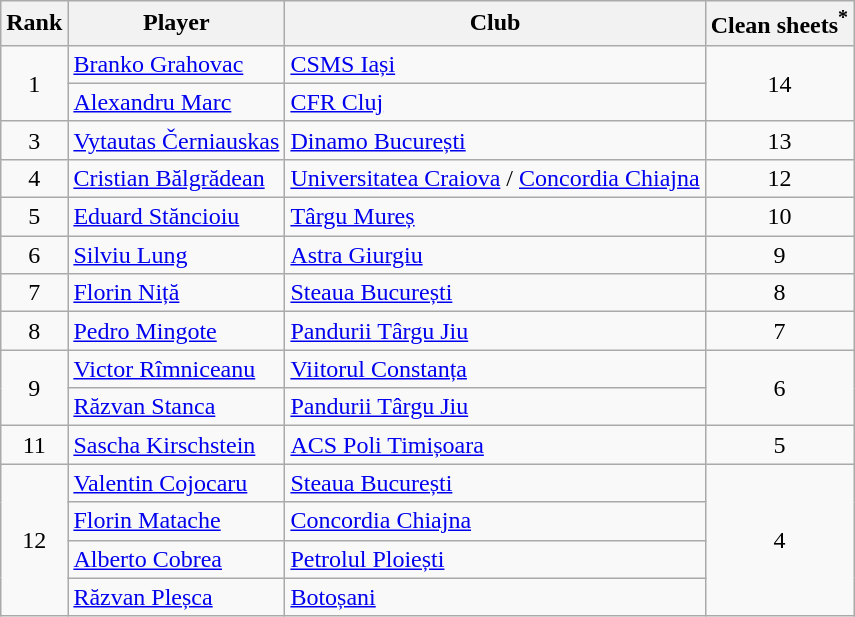<table class="wikitable">
<tr>
<th>Rank</th>
<th>Player</th>
<th>Club</th>
<th>Clean sheets<sup>*</sup></th>
</tr>
<tr>
<td rowspan=2 align=center>1</td>
<td> <a href='#'>Branko Grahovac</a></td>
<td><a href='#'>CSMS Iași</a></td>
<td rowspan=2 align=center>14</td>
</tr>
<tr>
<td> <a href='#'>Alexandru Marc</a></td>
<td><a href='#'>CFR Cluj</a></td>
</tr>
<tr>
<td rowspan=1 align=center>3</td>
<td> <a href='#'>Vytautas Černiauskas</a></td>
<td><a href='#'>Dinamo București</a></td>
<td rowspan=1 align=center>13</td>
</tr>
<tr>
<td rowspan=1 align=center>4</td>
<td> <a href='#'>Cristian Bălgrădean</a></td>
<td><a href='#'>Universitatea Craiova</a> / <a href='#'>Concordia Chiajna</a></td>
<td rowspan=1 align=center>12</td>
</tr>
<tr>
<td rowspan=1 align=center>5</td>
<td> <a href='#'>Eduard Stăncioiu</a></td>
<td><a href='#'>Târgu Mureș</a></td>
<td rowspan=1 align=center>10</td>
</tr>
<tr>
<td rowspan=1 align=center>6</td>
<td> <a href='#'>Silviu Lung</a></td>
<td><a href='#'>Astra Giurgiu</a></td>
<td rowspan=1 align=center>9</td>
</tr>
<tr>
<td rowspan=1 align=center>7</td>
<td> <a href='#'>Florin Niță</a></td>
<td><a href='#'>Steaua București</a></td>
<td rowspan=1 align=center>8</td>
</tr>
<tr>
<td rowspan=1 align=center>8</td>
<td> <a href='#'>Pedro Mingote</a></td>
<td><a href='#'>Pandurii Târgu Jiu</a></td>
<td rowspan=1 align=center>7</td>
</tr>
<tr>
<td rowspan=2 align=center>9</td>
<td> <a href='#'>Victor Rîmniceanu</a></td>
<td><a href='#'>Viitorul Constanța</a></td>
<td rowspan=2 align=center>6</td>
</tr>
<tr>
<td> <a href='#'>Răzvan Stanca</a></td>
<td><a href='#'>Pandurii Târgu Jiu</a></td>
</tr>
<tr>
<td rowspan=1 align=center>11</td>
<td> <a href='#'>Sascha Kirschstein</a></td>
<td><a href='#'>ACS Poli Timișoara</a></td>
<td rowspan=1 align=center>5</td>
</tr>
<tr>
<td rowspan=4 align=center>12</td>
<td> <a href='#'>Valentin Cojocaru</a></td>
<td><a href='#'>Steaua București</a></td>
<td rowspan=4 align=center>4</td>
</tr>
<tr>
<td> <a href='#'>Florin Matache</a></td>
<td><a href='#'>Concordia Chiajna</a></td>
</tr>
<tr>
<td> <a href='#'>Alberto Cobrea</a></td>
<td><a href='#'>Petrolul Ploiești</a></td>
</tr>
<tr>
<td> <a href='#'>Răzvan Pleșca</a></td>
<td><a href='#'>Botoșani</a><br></td>
</tr>
</table>
